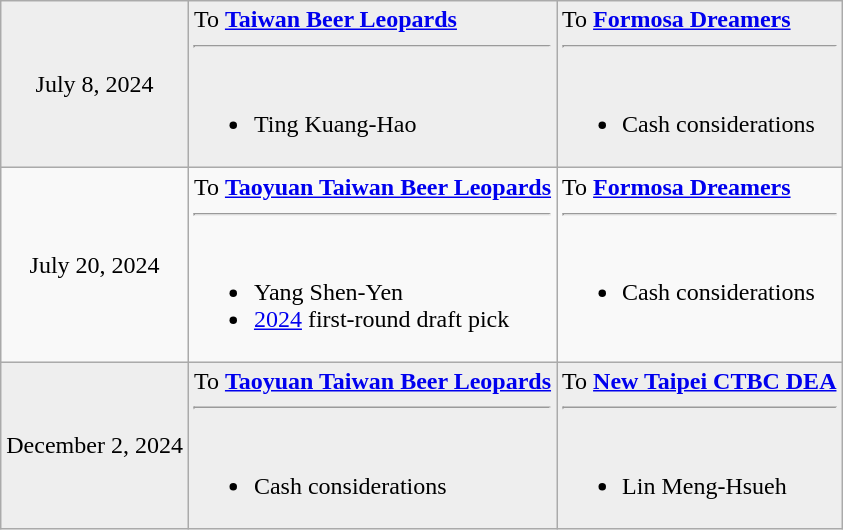<table class="wikitable" style="text-align:center">
<tr style="background:#eee">
<td>July 8, 2024</td>
<td align="left" valign="top">To <strong><a href='#'>Taiwan Beer Leopards</a></strong><hr><br><ul><li>Ting Kuang-Hao</li></ul></td>
<td align="left" valign="top">To <strong><a href='#'>Formosa Dreamers</a></strong><hr><br><ul><li>Cash considerations</li></ul></td>
</tr>
<tr>
<td>July 20, 2024</td>
<td align="left" valign="top">To <strong><a href='#'>Taoyuan Taiwan Beer Leopards</a></strong><hr><br><ul><li>Yang Shen-Yen</li><li><a href='#'>2024</a> first-round draft pick</li></ul></td>
<td align="left" valign="top">To <strong><a href='#'>Formosa Dreamers</a></strong><hr><br><ul><li>Cash considerations</li></ul></td>
</tr>
<tr style="background:#eee">
<td>December 2, 2024</td>
<td align="left" valign="top">To <strong><a href='#'>Taoyuan Taiwan Beer Leopards</a></strong><hr><br><ul><li>Cash considerations</li></ul></td>
<td align="left" valign="top">To <strong><a href='#'>New Taipei CTBC DEA</a></strong><hr><br><ul><li>Lin Meng-Hsueh</li></ul></td>
</tr>
</table>
